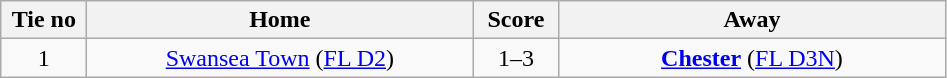<table class="wikitable" style="text-align:center">
<tr>
<th width=50>Tie no</th>
<th width=250>Home</th>
<th width=50>Score</th>
<th width=250>Away</th>
</tr>
<tr>
<td>1</td>
<td><a href='#'>Swansea Town</a> (<a href='#'>FL D2</a>)</td>
<td>1–3</td>
<td><strong><a href='#'>Chester</a></strong> (<a href='#'>FL D3N</a>)</td>
</tr>
</table>
